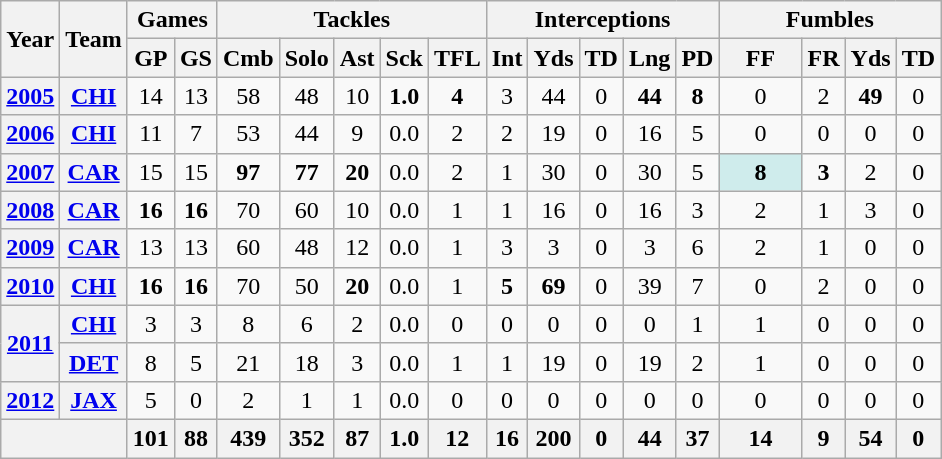<table class="wikitable" style="text-align:center">
<tr>
<th rowspan="2">Year</th>
<th rowspan="2">Team</th>
<th colspan="2">Games</th>
<th colspan="5">Tackles</th>
<th colspan="5">Interceptions</th>
<th colspan="4">Fumbles</th>
</tr>
<tr>
<th>GP</th>
<th>GS</th>
<th>Cmb</th>
<th>Solo</th>
<th>Ast</th>
<th>Sck</th>
<th>TFL</th>
<th>Int</th>
<th>Yds</th>
<th>TD</th>
<th>Lng</th>
<th>PD</th>
<th>FF</th>
<th>FR</th>
<th>Yds</th>
<th>TD</th>
</tr>
<tr>
<th><a href='#'>2005</a></th>
<th><a href='#'>CHI</a></th>
<td>14</td>
<td>13</td>
<td>58</td>
<td>48</td>
<td>10</td>
<td><strong>1.0</strong></td>
<td><strong>4</strong></td>
<td>3</td>
<td>44</td>
<td>0</td>
<td><strong>44</strong></td>
<td><strong>8</strong></td>
<td>0</td>
<td>2</td>
<td><strong>49</strong></td>
<td>0</td>
</tr>
<tr>
<th><a href='#'>2006</a></th>
<th><a href='#'>CHI</a></th>
<td>11</td>
<td>7</td>
<td>53</td>
<td>44</td>
<td>9</td>
<td>0.0</td>
<td>2</td>
<td>2</td>
<td>19</td>
<td>0</td>
<td>16</td>
<td>5</td>
<td>0</td>
<td>0</td>
<td>0</td>
<td>0</td>
</tr>
<tr>
<th><a href='#'>2007</a></th>
<th><a href='#'>CAR</a></th>
<td>15</td>
<td>15</td>
<td><strong>97</strong></td>
<td><strong>77</strong></td>
<td><strong>20</strong></td>
<td>0.0</td>
<td>2</td>
<td>1</td>
<td>30</td>
<td>0</td>
<td>30</td>
<td>5</td>
<td style="background:#cfecec; width:3em;"><strong>8</strong></td>
<td><strong>3</strong></td>
<td>2</td>
<td>0</td>
</tr>
<tr>
<th><a href='#'>2008</a></th>
<th><a href='#'>CAR</a></th>
<td><strong>16</strong></td>
<td><strong>16</strong></td>
<td>70</td>
<td>60</td>
<td>10</td>
<td>0.0</td>
<td>1</td>
<td>1</td>
<td>16</td>
<td>0</td>
<td>16</td>
<td>3</td>
<td>2</td>
<td>1</td>
<td>3</td>
<td>0</td>
</tr>
<tr>
<th><a href='#'>2009</a></th>
<th><a href='#'>CAR</a></th>
<td>13</td>
<td>13</td>
<td>60</td>
<td>48</td>
<td>12</td>
<td>0.0</td>
<td>1</td>
<td>3</td>
<td>3</td>
<td>0</td>
<td>3</td>
<td>6</td>
<td>2</td>
<td>1</td>
<td>0</td>
<td>0</td>
</tr>
<tr>
<th><a href='#'>2010</a></th>
<th><a href='#'>CHI</a></th>
<td><strong>16</strong></td>
<td><strong>16</strong></td>
<td>70</td>
<td>50</td>
<td><strong>20</strong></td>
<td>0.0</td>
<td>1</td>
<td><strong>5</strong></td>
<td><strong>69</strong></td>
<td>0</td>
<td>39</td>
<td>7</td>
<td>0</td>
<td>2</td>
<td>0</td>
<td>0</td>
</tr>
<tr>
<th rowspan="2"><a href='#'>2011</a></th>
<th><a href='#'>CHI</a></th>
<td>3</td>
<td>3</td>
<td>8</td>
<td>6</td>
<td>2</td>
<td>0.0</td>
<td>0</td>
<td>0</td>
<td>0</td>
<td>0</td>
<td>0</td>
<td>1</td>
<td>1</td>
<td>0</td>
<td>0</td>
<td>0</td>
</tr>
<tr>
<th><a href='#'>DET</a></th>
<td>8</td>
<td>5</td>
<td>21</td>
<td>18</td>
<td>3</td>
<td>0.0</td>
<td>1</td>
<td>1</td>
<td>19</td>
<td>0</td>
<td>19</td>
<td>2</td>
<td>1</td>
<td>0</td>
<td>0</td>
<td>0</td>
</tr>
<tr>
<th><a href='#'>2012</a></th>
<th><a href='#'>JAX</a></th>
<td>5</td>
<td>0</td>
<td>2</td>
<td>1</td>
<td>1</td>
<td>0.0</td>
<td>0</td>
<td>0</td>
<td>0</td>
<td>0</td>
<td>0</td>
<td>0</td>
<td>0</td>
<td>0</td>
<td>0</td>
<td>0</td>
</tr>
<tr>
<th colspan="2"></th>
<th>101</th>
<th>88</th>
<th>439</th>
<th>352</th>
<th>87</th>
<th>1.0</th>
<th>12</th>
<th>16</th>
<th>200</th>
<th>0</th>
<th>44</th>
<th>37</th>
<th>14</th>
<th>9</th>
<th>54</th>
<th>0</th>
</tr>
</table>
